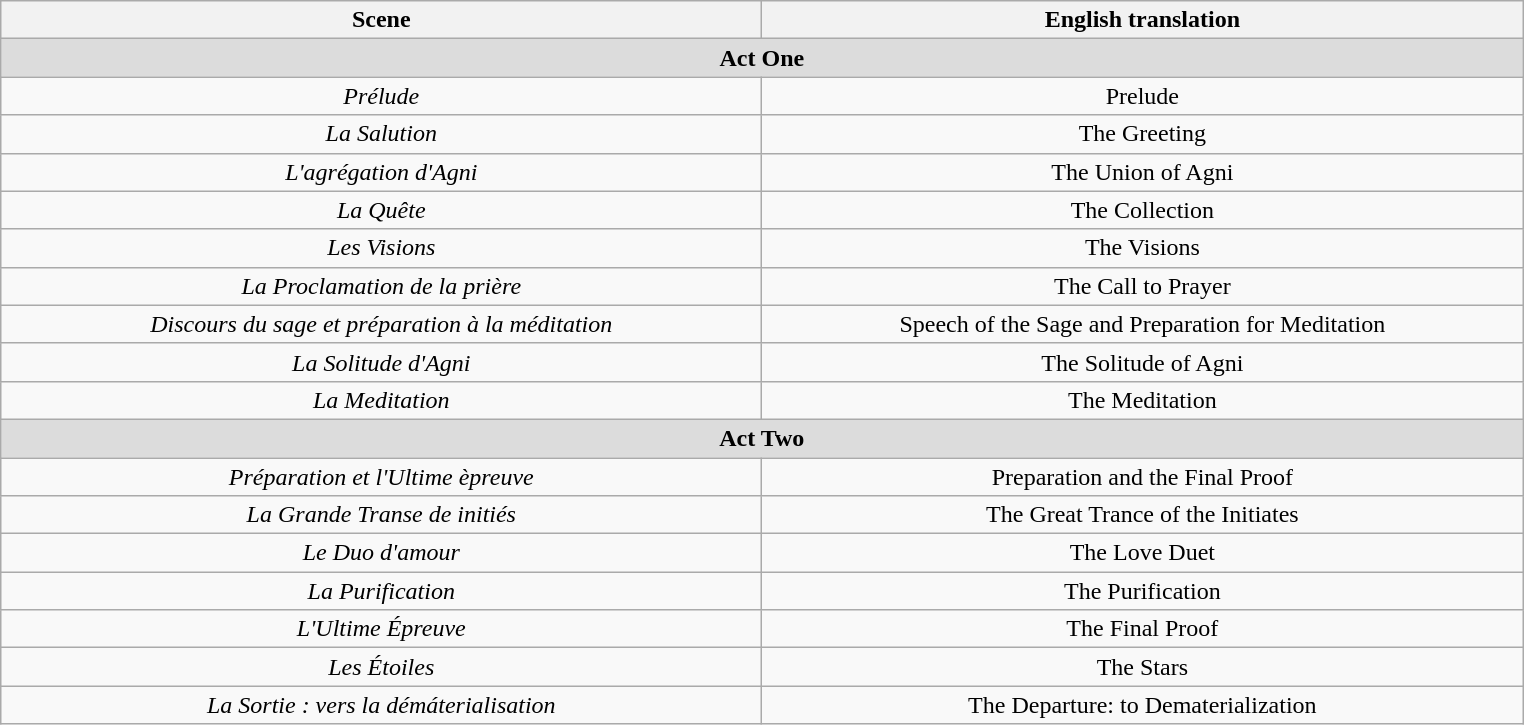<table class="wikitable" style="margin-right: 0;">
<tr>
<th width="500">Scene</th>
<th width="500">English translation</th>
</tr>
<tr>
<th colspan="4" style="background:#DCDCDC;">Act One</th>
</tr>
<tr>
<td align="center"><em>Prélude</em></td>
<td align="center">Prelude</td>
</tr>
<tr>
<td align="center"><em>La Salution</em></td>
<td align="center">The Greeting</td>
</tr>
<tr>
<td align="center"><em>L'agrégation d'Agni</em></td>
<td align="center">The Union of Agni</td>
</tr>
<tr>
<td align="center"><em>La Quête</em></td>
<td align="center">The Collection</td>
</tr>
<tr>
<td align="center"><em>Les Visions</em></td>
<td align="center">The Visions</td>
</tr>
<tr>
<td align="center"><em>La Proclamation de la prière</em></td>
<td align="center">The Call to Prayer</td>
</tr>
<tr>
<td align="center"><em>Discours du sage et préparation à la méditation</em></td>
<td align="center">Speech of the Sage and Preparation for Meditation</td>
</tr>
<tr>
<td align="center"><em>La Solitude d'Agni</em></td>
<td align="center">The Solitude of Agni</td>
</tr>
<tr>
<td align="center"><em>La Meditation</em></td>
<td align="center">The Meditation</td>
</tr>
<tr>
<th colspan="3" style="background:#DCDCDC;">Act Two</th>
</tr>
<tr>
<td align="center"><em>Préparation et l'Ultime èpreuve</em></td>
<td align="center">Preparation and the Final Proof</td>
</tr>
<tr>
<td align="center"><em>La Grande Transe de initiés</em></td>
<td align="center">The Great Trance of the Initiates</td>
</tr>
<tr>
<td align="center"><em>Le Duo d'amour</em></td>
<td align="center">The Love Duet</td>
</tr>
<tr>
<td align="center"><em>La Purification</em></td>
<td align="center">The Purification</td>
</tr>
<tr>
<td align="center"><em>L'Ultime Épreuve</em></td>
<td align="center">The Final Proof</td>
</tr>
<tr>
<td align="center"><em>Les Étoiles</em></td>
<td align="center">The Stars</td>
</tr>
<tr>
<td align="center"><em>La Sortie : vers la démáterialisation</em></td>
<td align="center">The Departure: to Dematerialization</td>
</tr>
</table>
